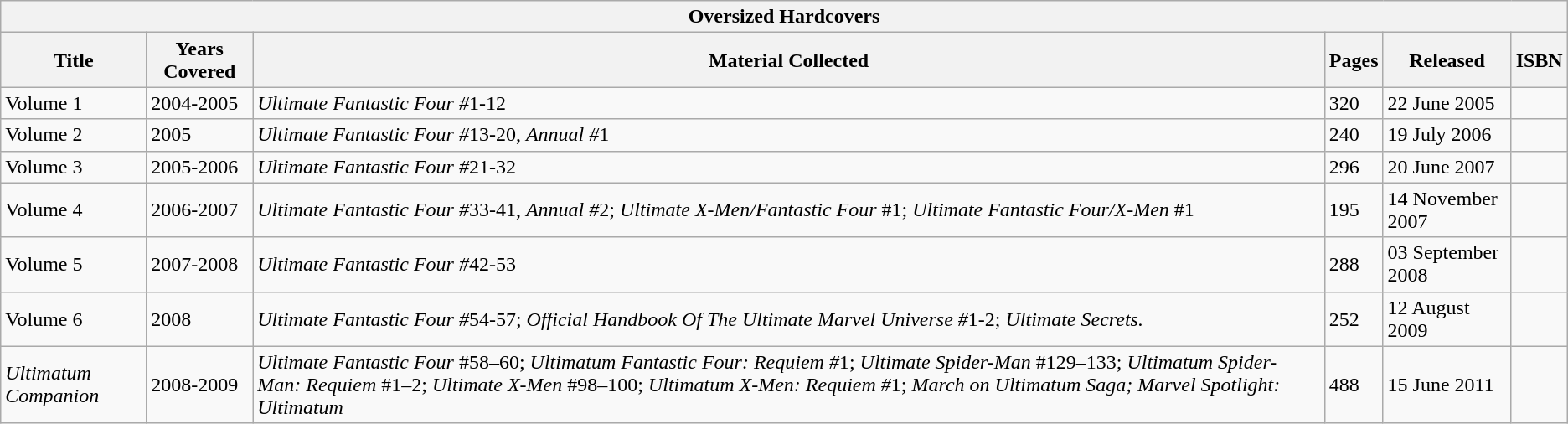<table class="wikitable">
<tr>
<th colspan="6">Oversized Hardcovers</th>
</tr>
<tr>
<th>Title</th>
<th>Years Covered</th>
<th>Material Collected</th>
<th>Pages</th>
<th>Released</th>
<th>ISBN</th>
</tr>
<tr>
<td>Volume 1</td>
<td>2004-2005</td>
<td><em>Ultimate Fantastic Four #</em>1-12</td>
<td>320</td>
<td>22 June 2005</td>
<td></td>
</tr>
<tr>
<td>Volume 2</td>
<td>2005</td>
<td><em>Ultimate Fantastic Four #</em>13-20, <em>Annual #</em>1</td>
<td>240</td>
<td>19 July 2006</td>
<td></td>
</tr>
<tr>
<td>Volume 3</td>
<td>2005-2006</td>
<td><em>Ultimate Fantastic Four #</em>21-32</td>
<td>296</td>
<td>20 June 2007</td>
<td></td>
</tr>
<tr>
<td>Volume 4</td>
<td>2006-2007</td>
<td><em>Ultimate Fantastic Four #</em>33-41, <em>Annual #</em>2; <em>Ultimate X-Men/Fantastic Four</em> #1; <em>Ultimate Fantastic Four/X-Men</em> #1</td>
<td>195</td>
<td>14 November 2007</td>
<td></td>
</tr>
<tr>
<td>Volume 5</td>
<td>2007-2008</td>
<td><em>Ultimate Fantastic Four #</em>42-53</td>
<td>288</td>
<td>03 September 2008</td>
<td></td>
</tr>
<tr>
<td>Volume 6</td>
<td>2008</td>
<td><em>Ultimate Fantastic Four #</em>54-57; <em>Official Handbook Of The Ultimate Marvel Universe #</em>1-2; <em>Ultimate Secrets.</em></td>
<td>252</td>
<td>12 August 2009</td>
<td></td>
</tr>
<tr>
<td><em>Ultimatum Companion</em></td>
<td>2008-2009</td>
<td><em>Ultimate Fantastic Four</em> #58–60; <em>Ultimatum Fantastic Four: Requiem</em> <em>#</em>1; <em>Ultimate Spider-Man</em> #129–133; <em>Ultimatum Spider-Man: Requiem</em> #1–2; <em>Ultimate X-Men</em> #98–100; <em>Ultimatum X-Men: Requiem</em> <em>#</em>1; <em>March on Ultimatum Saga; Marvel Spotlight: Ultimatum</em></td>
<td>488</td>
<td>15 June 2011</td>
<td></td>
</tr>
</table>
